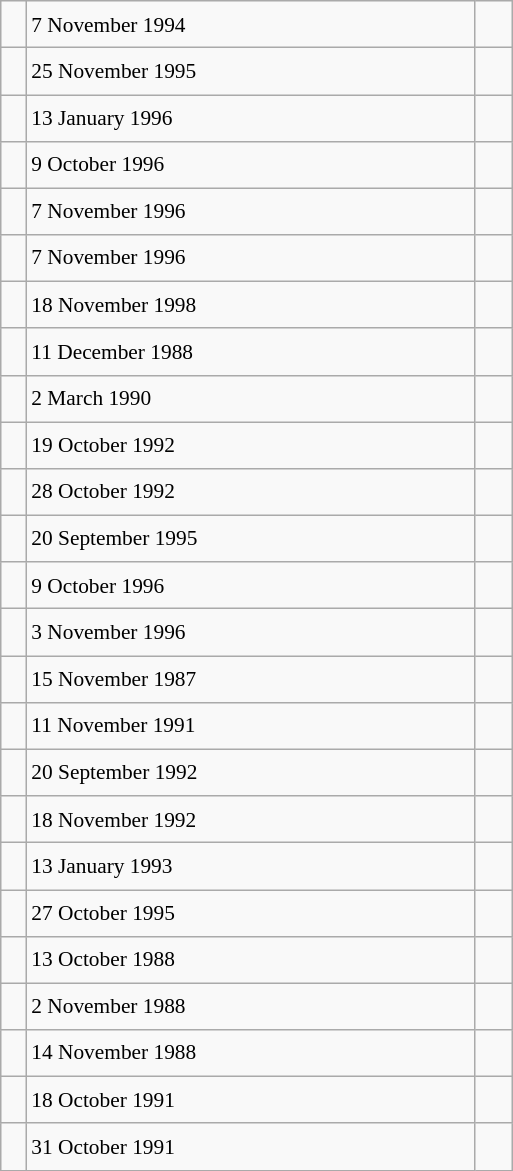<table class="wikitable" style="font-size: 89%; float: left; width: 24em; margin-right: 1em; line-height: 1.65em">
<tr>
<td></td>
<td>7 November 1994</td>
<td><small></small> </td>
</tr>
<tr>
<td></td>
<td>25 November 1995</td>
<td><small></small> </td>
</tr>
<tr>
<td></td>
<td>13 January 1996</td>
<td><small></small> </td>
</tr>
<tr>
<td></td>
<td>9 October 1996</td>
<td><small></small> </td>
</tr>
<tr>
<td></td>
<td>7 November 1996</td>
<td><small></small> </td>
</tr>
<tr>
<td></td>
<td>7 November 1996</td>
<td><small></small> </td>
</tr>
<tr>
<td></td>
<td>18 November 1998</td>
<td><small></small> </td>
</tr>
<tr>
<td></td>
<td>11 December 1988</td>
<td><small></small> </td>
</tr>
<tr>
<td></td>
<td>2 March 1990</td>
<td><small></small> </td>
</tr>
<tr>
<td></td>
<td>19 October 1992</td>
<td><small></small> </td>
</tr>
<tr>
<td></td>
<td>28 October 1992</td>
<td><small></small> </td>
</tr>
<tr>
<td></td>
<td>20 September 1995</td>
<td><small></small> </td>
</tr>
<tr>
<td></td>
<td>9 October 1996</td>
<td><small></small> </td>
</tr>
<tr>
<td></td>
<td>3 November 1996</td>
<td><small></small> </td>
</tr>
<tr>
<td></td>
<td>15 November 1987</td>
<td><small></small> </td>
</tr>
<tr>
<td></td>
<td>11 November 1991</td>
<td><small></small> </td>
</tr>
<tr>
<td></td>
<td>20 September 1992</td>
<td><small></small> </td>
</tr>
<tr>
<td></td>
<td>18 November 1992</td>
<td><small></small> </td>
</tr>
<tr>
<td></td>
<td>13 January 1993</td>
<td><small></small> </td>
</tr>
<tr>
<td></td>
<td>27 October 1995</td>
<td><small></small> </td>
</tr>
<tr>
<td></td>
<td>13 October 1988</td>
<td><small></small> </td>
</tr>
<tr>
<td></td>
<td>2 November 1988</td>
<td><small></small> </td>
</tr>
<tr>
<td></td>
<td>14 November 1988</td>
<td><small></small> </td>
</tr>
<tr>
<td></td>
<td>18 October 1991</td>
<td><small></small> </td>
</tr>
<tr>
<td></td>
<td>31 October 1991</td>
<td><small></small> </td>
</tr>
</table>
